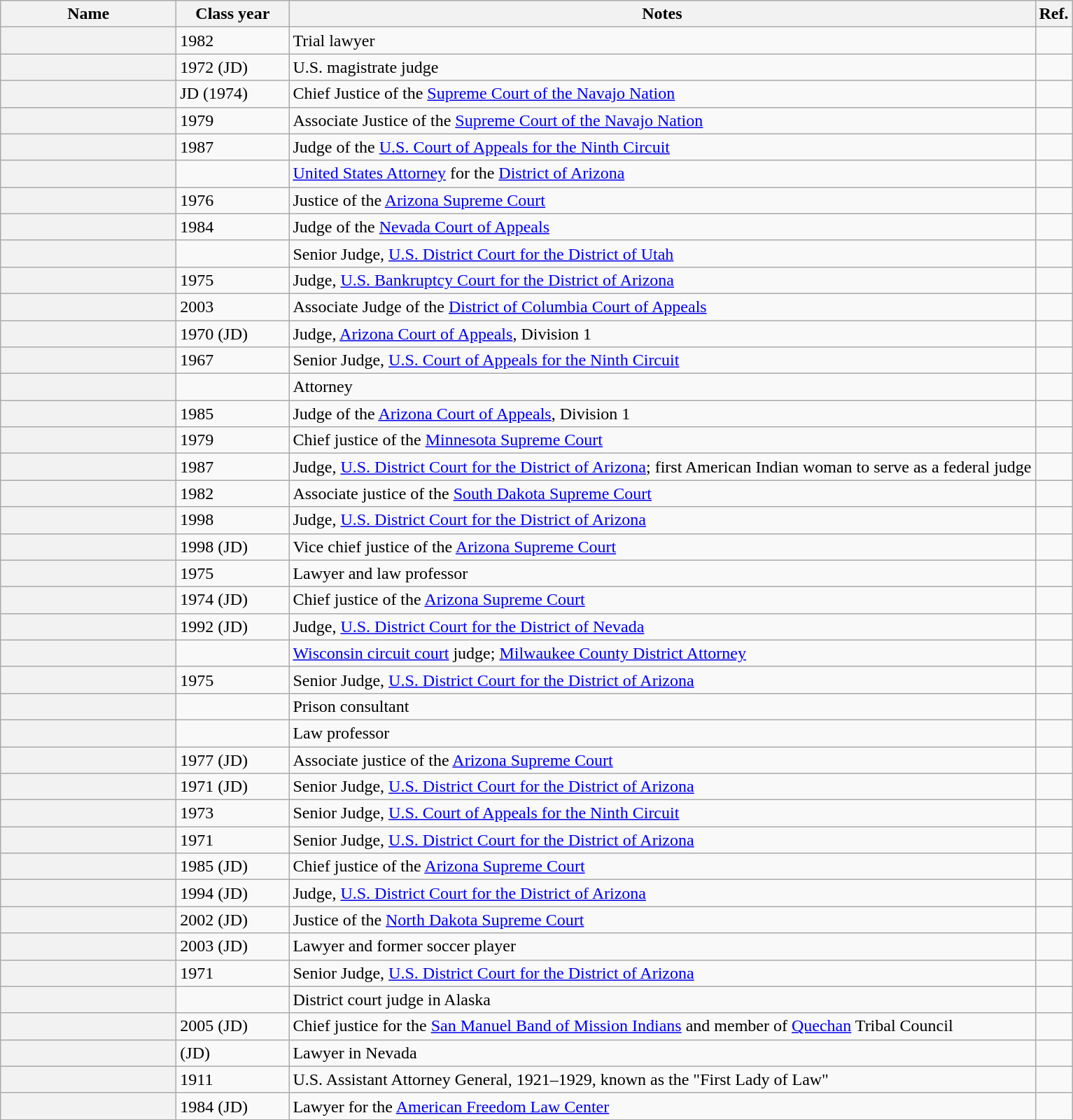<table class="wikitable sortable">
<tr>
<th scope = "col" width="160">Name</th>
<th scope = "col" width="100">Class year</th>
<th scope = "col" width="*" class="unsortable">Notes</th>
<th scope = "col" width="*" class="unsortable">Ref.</th>
</tr>
<tr>
<th scope = "row"></th>
<td>1982</td>
<td>Trial lawyer</td>
<td></td>
</tr>
<tr>
<th scope = "row"></th>
<td>1972 (JD)</td>
<td>U.S. magistrate judge</td>
<td></td>
</tr>
<tr>
<th scope = "row"></th>
<td>JD (1974)</td>
<td>Chief Justice of the <a href='#'>Supreme Court of the Navajo Nation</a></td>
<td></td>
</tr>
<tr>
<th scope = "row"></th>
<td>1979</td>
<td>Associate Justice of the <a href='#'>Supreme Court of the Navajo Nation</a></td>
<td></td>
</tr>
<tr>
<th scope = "row"></th>
<td>1987 </td>
<td>Judge of the <a href='#'>U.S. Court of Appeals for the Ninth Circuit</a></td>
<td></td>
</tr>
<tr>
<th scope = "row"></th>
<td></td>
<td><a href='#'>United States Attorney</a> for the <a href='#'>District of Arizona</a></td>
<td></td>
</tr>
<tr>
<th scope = "row"></th>
<td>1976 </td>
<td>Justice of the <a href='#'>Arizona Supreme Court</a></td>
<td></td>
</tr>
<tr>
<th scope = "row"></th>
<td>1984 </td>
<td>Judge of the <a href='#'>Nevada Court of Appeals</a></td>
<td></td>
</tr>
<tr>
<th scope = "row"></th>
<td></td>
<td>Senior Judge, <a href='#'>U.S. District Court for the District of Utah</a></td>
<td></td>
</tr>
<tr>
<th scope = "row"></th>
<td>1975</td>
<td>Judge, <a href='#'>U.S. Bankruptcy Court for the District of Arizona</a></td>
<td></td>
</tr>
<tr>
<th scope = "row"></th>
<td>2003</td>
<td>Associate Judge of the <a href='#'>District of Columbia Court of Appeals</a></td>
<td></td>
</tr>
<tr>
<th scope = "row"></th>
<td>1970 (JD)</td>
<td>Judge, <a href='#'>Arizona Court of Appeals</a>, Division 1</td>
<td></td>
</tr>
<tr>
<th scope = "row"></th>
<td>1967</td>
<td>Senior Judge, <a href='#'>U.S. Court of Appeals for the Ninth Circuit</a></td>
<td> </td>
</tr>
<tr>
<th scope = "row"></th>
<td></td>
<td>Attorney</td>
<td></td>
</tr>
<tr>
<th scope = "row"></th>
<td>1985 </td>
<td>Judge of the <a href='#'>Arizona Court of Appeals</a>, Division 1</td>
<td></td>
</tr>
<tr>
<th scope = "row"></th>
<td>1979</td>
<td>Chief justice of the <a href='#'>Minnesota Supreme Court</a></td>
<td></td>
</tr>
<tr>
<th scope = "row"></th>
<td>1987 </td>
<td>Judge, <a href='#'>U.S. District Court for the District of Arizona</a>; first American Indian woman to serve as a federal judge</td>
<td></td>
</tr>
<tr>
<th scope = "row"></th>
<td>1982</td>
<td>Associate justice of the <a href='#'>South Dakota Supreme Court</a></td>
<td></td>
</tr>
<tr>
<th scope = "row"></th>
<td>1998 </td>
<td>Judge, <a href='#'>U.S. District Court for the District of Arizona</a></td>
<td></td>
</tr>
<tr>
<th scope = "row"></th>
<td>1998 (JD)</td>
<td>Vice chief justice of the <a href='#'>Arizona Supreme Court</a></td>
<td></td>
</tr>
<tr>
<th scope = "row"></th>
<td>1975</td>
<td>Lawyer and law professor</td>
<td></td>
</tr>
<tr>
<th scope = "row"></th>
<td>1974 (JD)</td>
<td>Chief justice of the <a href='#'>Arizona Supreme Court</a></td>
<td></td>
</tr>
<tr>
<th scope = "row"></th>
<td>1992 (JD)</td>
<td>Judge, <a href='#'>U.S. District Court for the District of Nevada</a></td>
<td></td>
</tr>
<tr>
<th scope = "row"></th>
<td></td>
<td><a href='#'>Wisconsin circuit court</a> judge; <a href='#'>Milwaukee County District Attorney</a></td>
<td></td>
</tr>
<tr>
<th scope = "row"></th>
<td>1975 </td>
<td>Senior Judge, <a href='#'>U.S. District Court for the District of Arizona</a></td>
<td></td>
</tr>
<tr>
<th scope = "row"></th>
<td></td>
<td>Prison consultant</td>
<td></td>
</tr>
<tr>
<th scope = "row"></th>
<td></td>
<td>Law professor</td>
<td></td>
</tr>
<tr>
<th scope = "row"></th>
<td>1977 (JD)</td>
<td>Associate justice of the <a href='#'>Arizona Supreme Court</a></td>
<td></td>
</tr>
<tr>
<th scope = "row"></th>
<td>1971 (JD)</td>
<td>Senior Judge, <a href='#'>U.S. District Court for the District of Arizona</a></td>
<td></td>
</tr>
<tr>
<th scope = "row"></th>
<td>1973 </td>
<td>Senior Judge, <a href='#'>U.S. Court of Appeals for the Ninth Circuit</a></td>
<td></td>
</tr>
<tr>
<th scope = "row"></th>
<td>1971 </td>
<td>Senior Judge, <a href='#'>U.S. District Court for the District of Arizona</a></td>
<td></td>
</tr>
<tr>
<th scope = "row"></th>
<td>1985 (JD)</td>
<td>Chief justice of the <a href='#'>Arizona Supreme Court</a></td>
<td></td>
</tr>
<tr>
<th scope = "row"></th>
<td>1994 (JD)</td>
<td>Judge, <a href='#'>U.S. District Court for the District of Arizona</a></td>
<td></td>
</tr>
<tr>
<th scope = "row"></th>
<td>2002 (JD)</td>
<td>Justice of the <a href='#'>North Dakota Supreme Court</a></td>
<td></td>
</tr>
<tr>
<th scope = "row"></th>
<td>2003 (JD)</td>
<td>Lawyer and former soccer player</td>
<td></td>
</tr>
<tr>
<th scope = "row"></th>
<td>1971</td>
<td>Senior Judge, <a href='#'>U.S. District Court for the District of Arizona</a></td>
<td></td>
</tr>
<tr>
<th scope = "row"></th>
<td></td>
<td>District court judge in Alaska</td>
<td></td>
</tr>
<tr>
<th scope = "row"></th>
<td>2005 (JD)</td>
<td>Chief justice for the <a href='#'>San Manuel Band of Mission Indians</a> and member of <a href='#'>Quechan</a> Tribal Council</td>
<td></td>
</tr>
<tr>
<th scope = "row"></th>
<td>(JD)</td>
<td>Lawyer in Nevada</td>
<td></td>
</tr>
<tr>
<th scope = "row"></th>
<td>1911</td>
<td>U.S. Assistant Attorney General, 1921–1929, known as the "First Lady of Law"</td>
<td></td>
</tr>
<tr>
<th scope = "row"></th>
<td>1984 (JD)</td>
<td>Lawyer for the <a href='#'>American Freedom Law Center</a></td>
<td></td>
</tr>
</table>
